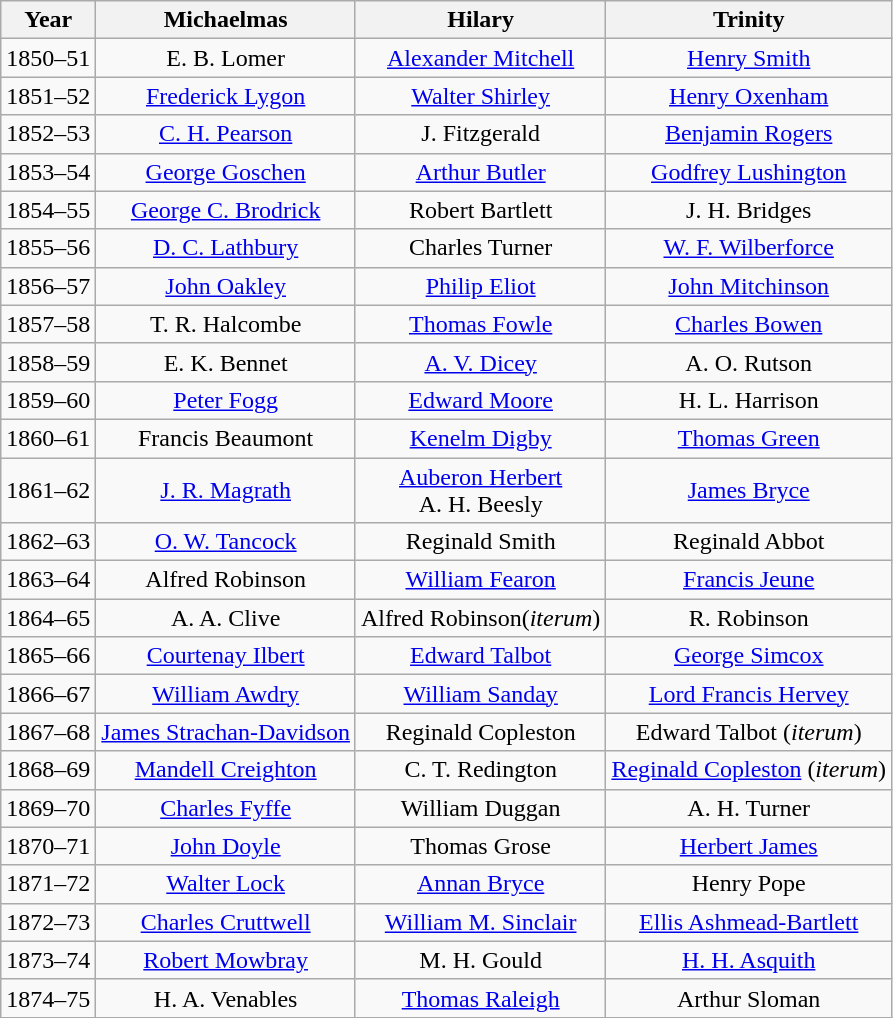<table class="wikitable sortable">
<tr>
<th>Year</th>
<th>Michaelmas</th>
<th>Hilary</th>
<th>Trinity</th>
</tr>
<tr>
<td align="center">1850–51</td>
<td align="center"> E. B. Lomer</td>
<td align="center"> <a href='#'>Alexander Mitchell</a></td>
<td align="center"> <a href='#'>Henry Smith</a></td>
</tr>
<tr>
<td align="center">1851–52</td>
<td align="center"> <a href='#'>Frederick Lygon</a></td>
<td align="center"> <a href='#'>Walter Shirley</a></td>
<td align="center"> <a href='#'>Henry Oxenham</a></td>
</tr>
<tr>
<td align="center">1852–53</td>
<td align="center"> <a href='#'>C. H. Pearson</a></td>
<td align="center"> J. Fitzgerald</td>
<td align="center"> <a href='#'>Benjamin Rogers</a></td>
</tr>
<tr>
<td align="center">1853–54</td>
<td align="center"> <a href='#'>George Goschen</a></td>
<td align="center"> <a href='#'>Arthur Butler</a></td>
<td align="center"> <a href='#'>Godfrey Lushington</a></td>
</tr>
<tr>
<td align="center">1854–55</td>
<td align="center"> <a href='#'>George C. Brodrick</a></td>
<td align="center"> Robert Bartlett</td>
<td align="center"> J. H. Bridges</td>
</tr>
<tr>
<td align="center">1855–56</td>
<td align="center"> <a href='#'>D. C. Lathbury</a></td>
<td align="center"> Charles Turner</td>
<td align="center"> <a href='#'>W. F. Wilberforce</a></td>
</tr>
<tr>
<td align="center">1856–57</td>
<td align="center"> <a href='#'>John Oakley</a></td>
<td align="center"> <a href='#'>Philip Eliot</a></td>
<td align="center"> <a href='#'>John Mitchinson</a></td>
</tr>
<tr>
<td align="center">1857–58</td>
<td align="center"> T. R. Halcombe</td>
<td align="center"> <a href='#'>Thomas Fowle</a></td>
<td align="center"> <a href='#'>Charles Bowen</a></td>
</tr>
<tr>
<td align="center">1858–59</td>
<td align="center"> E. K. Bennet</td>
<td align="center"> <a href='#'>A. V. Dicey</a></td>
<td align="center"> A. O. Rutson</td>
</tr>
<tr>
<td align="center">1859–60</td>
<td align="center"> <a href='#'>Peter Fogg</a></td>
<td align="center"> <a href='#'>Edward Moore</a></td>
<td align="center"> H. L. Harrison</td>
</tr>
<tr>
<td align="center">1860–61</td>
<td align="center"> Francis Beaumont</td>
<td align="center"> <a href='#'>Kenelm Digby</a></td>
<td align="center"> <a href='#'>Thomas Green</a></td>
</tr>
<tr>
<td align="center">1861–62</td>
<td align="center"> <a href='#'>J. R. Magrath</a></td>
<td align="center"> <a href='#'>Auberon Herbert</a><br> A. H. Beesly</td>
<td align="center"> <a href='#'>James Bryce</a><br></td>
</tr>
<tr>
<td align="center">1862–63</td>
<td align="center"> <a href='#'>O. W. Tancock</a></td>
<td align="center"> Reginald Smith<br></td>
<td align="center"> Reginald Abbot<br></td>
</tr>
<tr>
<td align="center">1863–64</td>
<td align="center"> Alfred Robinson</td>
<td align="center"> <a href='#'>William Fearon</a><br></td>
<td align="center"> <a href='#'>Francis Jeune</a><br></td>
</tr>
<tr>
<td align="center">1864–65</td>
<td align="center"> A. A. Clive</td>
<td align="center"> Alfred Robinson(<em>iterum</em>)</td>
<td align="center"> R. Robinson</td>
</tr>
<tr>
<td align="center">1865–66</td>
<td align="center"> <a href='#'>Courtenay Ilbert</a></td>
<td align="center"> <a href='#'>Edward Talbot</a></td>
<td align="center"> <a href='#'>George Simcox</a></td>
</tr>
<tr>
<td align="center">1866–67</td>
<td align="center"> <a href='#'>William Awdry</a></td>
<td align="center"> <a href='#'>William Sanday</a></td>
<td align="center"> <a href='#'>Lord Francis Hervey</a></td>
</tr>
<tr>
<td align="center">1867–68</td>
<td align="center"> <a href='#'>James Strachan-Davidson</a></td>
<td align="center"> Reginald Copleston</td>
<td align="center"> Edward Talbot (<em>iterum</em>)</td>
</tr>
<tr>
<td align="center">1868–69</td>
<td align="center"> <a href='#'>Mandell Creighton</a></td>
<td align="center"> C. T. Redington</td>
<td align="center"> <a href='#'>Reginald Copleston</a> (<em>iterum</em>)</td>
</tr>
<tr>
<td align="center">1869–70</td>
<td align="center"> <a href='#'>Charles Fyffe</a></td>
<td align="center"> William Duggan</td>
<td align="center"> A. H. Turner</td>
</tr>
<tr>
<td align="center">1870–71</td>
<td align="center"> <a href='#'>John Doyle</a></td>
<td align="center"> Thomas Grose</td>
<td align="center"> <a href='#'>Herbert James</a></td>
</tr>
<tr>
<td align="center">1871–72</td>
<td align="center"> <a href='#'>Walter Lock</a></td>
<td align="center"> <a href='#'>Annan Bryce</a></td>
<td align="center"> Henry Pope</td>
</tr>
<tr>
<td align="center">1872–73</td>
<td align="center"> <a href='#'>Charles Cruttwell</a></td>
<td align="center"> <a href='#'>William M. Sinclair</a></td>
<td align="center"> <a href='#'>Ellis Ashmead-Bartlett</a></td>
</tr>
<tr>
<td align="center">1873–74</td>
<td align="center"> <a href='#'>Robert Mowbray</a></td>
<td align="center"> M. H. Gould</td>
<td align="center"> <a href='#'>H. H. Asquith</a></td>
</tr>
<tr>
<td align="center">1874–75</td>
<td align="center"> H. A. Venables</td>
<td align="center"> <a href='#'>Thomas Raleigh</a></td>
<td align="center"> Arthur Sloman</td>
</tr>
</table>
